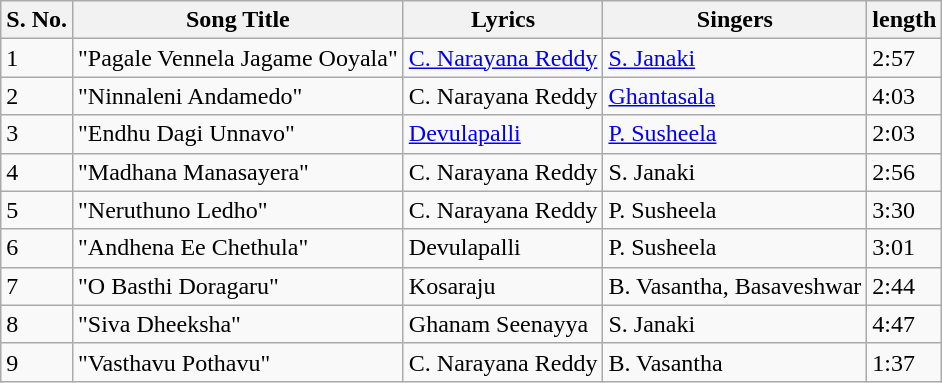<table class="wikitable">
<tr>
<th>S. No.</th>
<th>Song Title</th>
<th>Lyrics</th>
<th>Singers</th>
<th>length</th>
</tr>
<tr>
<td>1</td>
<td>"Pagale Vennela Jagame Ooyala"</td>
<td><a href='#'>C. Narayana Reddy</a></td>
<td><a href='#'>S. Janaki</a></td>
<td>2:57</td>
</tr>
<tr>
<td>2</td>
<td>"Ninnaleni Andamedo"</td>
<td>C. Narayana Reddy</td>
<td><a href='#'>Ghantasala</a></td>
<td>4:03</td>
</tr>
<tr>
<td>3</td>
<td>"Endhu Dagi Unnavo"</td>
<td><a href='#'>Devulapalli</a></td>
<td><a href='#'>P. Susheela</a></td>
<td>2:03</td>
</tr>
<tr>
<td>4</td>
<td>"Madhana Manasayera"</td>
<td>C. Narayana Reddy</td>
<td>S. Janaki</td>
<td>2:56</td>
</tr>
<tr>
<td>5</td>
<td>"Neruthuno Ledho"</td>
<td>C. Narayana Reddy</td>
<td>P. Susheela</td>
<td>3:30</td>
</tr>
<tr>
<td>6</td>
<td>"Andhena Ee Chethula"</td>
<td>Devulapalli</td>
<td>P. Susheela</td>
<td>3:01</td>
</tr>
<tr>
<td>7</td>
<td>"O Basthi Doragaru"</td>
<td>Kosaraju</td>
<td>B. Vasantha, Basaveshwar</td>
<td>2:44</td>
</tr>
<tr>
<td>8</td>
<td>"Siva Dheeksha"</td>
<td>Ghanam Seenayya</td>
<td>S. Janaki</td>
<td>4:47</td>
</tr>
<tr>
<td>9</td>
<td>"Vasthavu Pothavu"</td>
<td>C. Narayana Reddy</td>
<td>B. Vasantha</td>
<td>1:37</td>
</tr>
</table>
